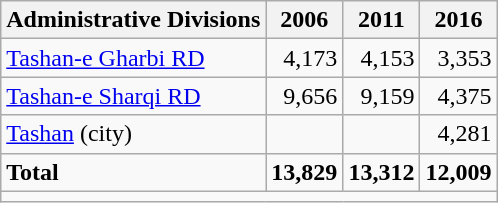<table class="wikitable">
<tr>
<th>Administrative Divisions</th>
<th>2006</th>
<th>2011</th>
<th>2016</th>
</tr>
<tr>
<td><a href='#'>Tashan-e Gharbi RD</a></td>
<td style="text-align: right;">4,173</td>
<td style="text-align: right;">4,153</td>
<td style="text-align: right;">3,353</td>
</tr>
<tr>
<td><a href='#'>Tashan-e Sharqi RD</a></td>
<td style="text-align: right;">9,656</td>
<td style="text-align: right;">9,159</td>
<td style="text-align: right;">4,375</td>
</tr>
<tr>
<td><a href='#'>Tashan</a> (city)</td>
<td style="text-align: right;"></td>
<td style="text-align: right;"></td>
<td style="text-align: right;">4,281</td>
</tr>
<tr>
<td><strong>Total</strong></td>
<td style="text-align: right;"><strong>13,829</strong></td>
<td style="text-align: right;"><strong>13,312</strong></td>
<td style="text-align: right;"><strong>12,009</strong></td>
</tr>
<tr>
<td colspan=4></td>
</tr>
</table>
